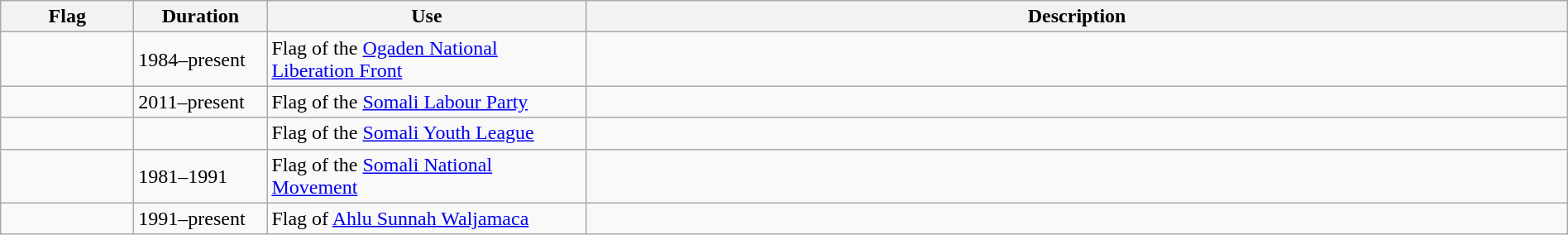<table class="wikitable" width="100%">
<tr>
<th style="width:100px;">Flag</th>
<th style="width:100px;">Duration</th>
<th style="width:250px;">Use</th>
<th style="min-width:250px">Description</th>
</tr>
<tr>
<td></td>
<td>1984–present</td>
<td>Flag of the <a href='#'>Ogaden National Liberation Front</a></td>
<td></td>
</tr>
<tr>
<td></td>
<td>2011–present</td>
<td>Flag of the <a href='#'>Somali Labour Party</a></td>
<td></td>
</tr>
<tr>
<td></td>
<td></td>
<td>Flag of the <a href='#'>Somali Youth League</a></td>
<td></td>
</tr>
<tr>
<td></td>
<td>1981–1991</td>
<td>Flag of the <a href='#'>Somali National Movement</a></td>
<td></td>
</tr>
<tr>
<td></td>
<td>1991–present</td>
<td>Flag of <a href='#'>Ahlu Sunnah Waljamaca</a></td>
<td></td>
</tr>
</table>
